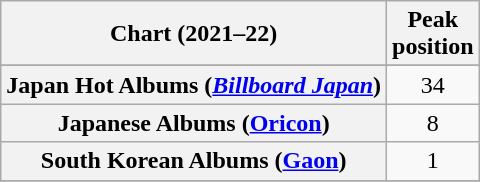<table class="wikitable sortable plainrowheaders" style="text-align:center">
<tr>
<th scope="col">Chart (2021–22)</th>
<th scope="col">Peak<br>position</th>
</tr>
<tr>
</tr>
<tr>
</tr>
<tr>
</tr>
<tr>
</tr>
<tr>
<th scope="row">Japan Hot Albums (<em><a href='#'>Billboard Japan</a></em>)</th>
<td>34</td>
</tr>
<tr>
<th scope="row">Japanese Albums (<a href='#'>Oricon</a>)</th>
<td>8</td>
</tr>
<tr>
<th scope="row">South Korean Albums (<a href='#'>Gaon</a>)</th>
<td>1</td>
</tr>
<tr>
</tr>
<tr>
</tr>
<tr>
</tr>
<tr>
</tr>
</table>
